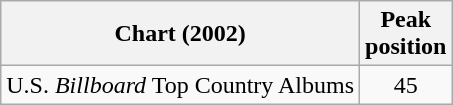<table class="wikitable">
<tr>
<th>Chart (2002)</th>
<th>Peak<br>position</th>
</tr>
<tr>
<td>U.S. <em>Billboard</em> Top Country Albums</td>
<td align="center">45</td>
</tr>
</table>
